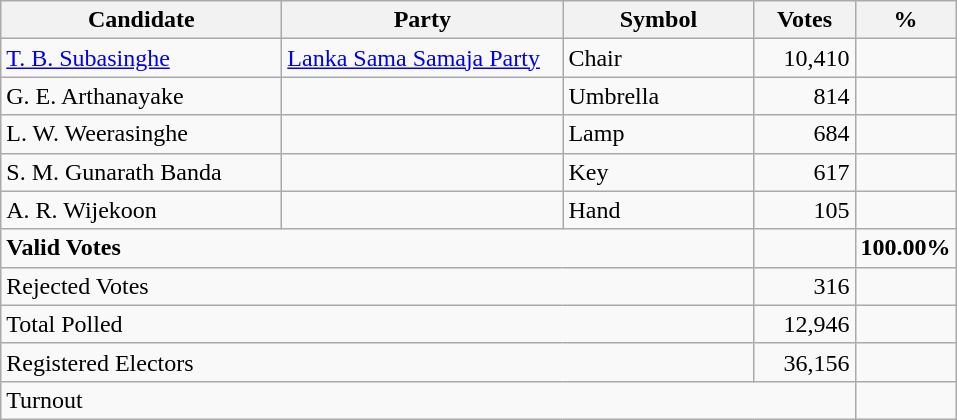<table class="wikitable" border="1" style="text-align:right;">
<tr>
<th align=left width="180">Candidate</th>
<th align=left width="180">Party</th>
<th align=left width="120">Symbol</th>
<th align=left width="60">Votes</th>
<th align=left width="60">%</th>
</tr>
<tr>
<td align=left><a href='#'>T. B. Subasinghe</a></td>
<td align=left><a href='#'>Lanka Sama Samaja Party</a></td>
<td align=left>Chair</td>
<td>10,410</td>
<td></td>
</tr>
<tr>
<td align=left>G. E. Arthanayake</td>
<td align=left></td>
<td align=left>Umbrella</td>
<td>814</td>
<td></td>
</tr>
<tr>
<td align=left>L. W. Weerasinghe</td>
<td align=left></td>
<td align=left>Lamp</td>
<td>684</td>
<td></td>
</tr>
<tr>
<td align=left>S. M. Gunarath Banda</td>
<td align=left></td>
<td align=left>Key</td>
<td>617</td>
<td></td>
</tr>
<tr>
<td align=left>A. R. Wijekoon</td>
<td align=left></td>
<td align=left>Hand</td>
<td>105</td>
<td></td>
</tr>
<tr>
<td align=left colspan=3><strong>Valid Votes</strong></td>
<td><strong> </strong></td>
<td><strong>100.00%</strong></td>
</tr>
<tr>
<td align=left colspan=3>Rejected Votes</td>
<td>316</td>
<td></td>
</tr>
<tr>
<td align=left colspan=3>Total Polled</td>
<td>12,946</td>
<td></td>
</tr>
<tr>
<td align=left colspan=3>Registered Electors</td>
<td>36,156</td>
<td></td>
</tr>
<tr>
<td align=left colspan=4>Turnout</td>
<td></td>
</tr>
</table>
